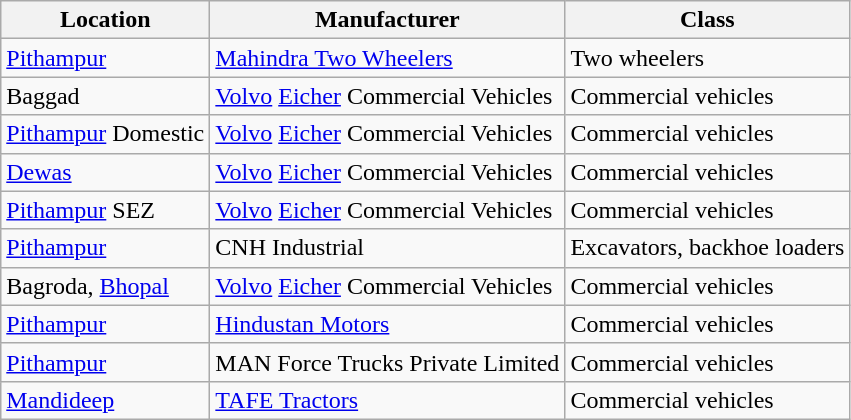<table class="wikitable sortable" border="1">
<tr>
<th>Location</th>
<th>Manufacturer</th>
<th>Class</th>
</tr>
<tr>
<td><a href='#'>Pithampur</a></td>
<td><a href='#'>Mahindra Two Wheelers</a></td>
<td>Two wheelers</td>
</tr>
<tr>
<td>Baggad</td>
<td><a href='#'>Volvo</a> <a href='#'>Eicher</a> Commercial Vehicles</td>
<td>Commercial vehicles</td>
</tr>
<tr>
<td><a href='#'>Pithampur</a> Domestic</td>
<td><a href='#'>Volvo</a> <a href='#'>Eicher</a> Commercial Vehicles</td>
<td>Commercial vehicles</td>
</tr>
<tr>
<td><a href='#'>Dewas</a></td>
<td><a href='#'>Volvo</a> <a href='#'>Eicher</a> Commercial Vehicles</td>
<td>Commercial vehicles</td>
</tr>
<tr>
<td><a href='#'>Pithampur</a> SEZ</td>
<td><a href='#'>Volvo</a> <a href='#'>Eicher</a> Commercial Vehicles</td>
<td>Commercial vehicles</td>
</tr>
<tr>
<td><a href='#'>Pithampur</a></td>
<td>CNH Industrial</td>
<td>Excavators, backhoe loaders</td>
</tr>
<tr>
<td>Bagroda, <a href='#'>Bhopal</a></td>
<td><a href='#'>Volvo</a> <a href='#'>Eicher</a> Commercial Vehicles</td>
<td>Commercial vehicles</td>
</tr>
<tr>
<td><a href='#'>Pithampur</a></td>
<td><a href='#'>Hindustan Motors</a></td>
<td>Commercial vehicles</td>
</tr>
<tr>
<td><a href='#'>Pithampur</a></td>
<td>MAN Force Trucks Private Limited</td>
<td>Commercial vehicles</td>
</tr>
<tr>
<td><a href='#'>Mandideep</a></td>
<td><a href='#'>TAFE Tractors</a></td>
<td>Commercial vehicles</td>
</tr>
</table>
